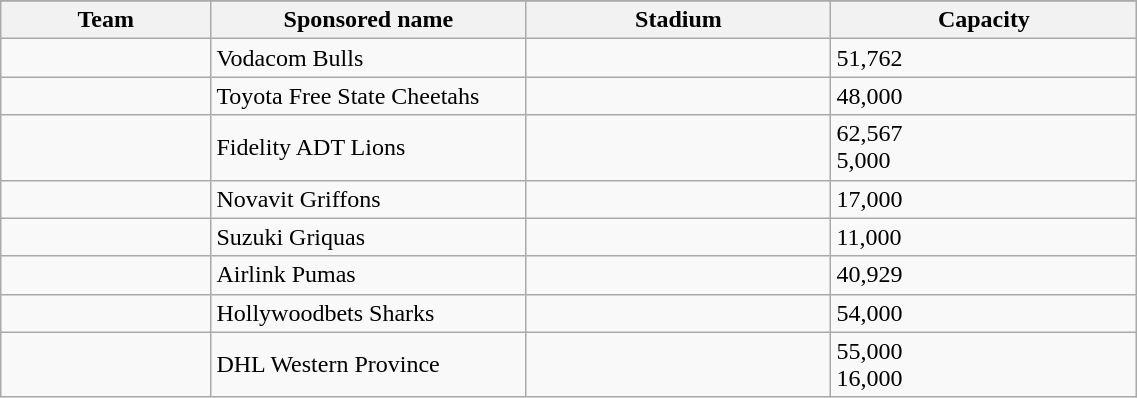<table class="wikitable collapsible sortable" style="text-align:left; font-size:100%; max-width:60%;">
<tr>
</tr>
<tr>
<th style="width:9.5em;">Team</th>
<th style="width:14em;">Sponsored name</th>
<th style="width:14em;">Stadium</th>
<th style="width:14em;">Capacity</th>
</tr>
<tr>
<td></td>
<td>Vodacom Bulls</td>
<td></td>
<td>51,762</td>
</tr>
<tr>
<td></td>
<td>Toyota Free State Cheetahs</td>
<td></td>
<td>48,000</td>
</tr>
<tr>
<td></td>
<td>Fidelity ADT Lions</td>
<td> <br> </td>
<td>62,567 <br> 5,000</td>
</tr>
<tr>
<td></td>
<td>Novavit Griffons</td>
<td></td>
<td>17,000</td>
</tr>
<tr>
<td></td>
<td>Suzuki Griquas</td>
<td></td>
<td>11,000</td>
</tr>
<tr>
<td></td>
<td>Airlink Pumas</td>
<td></td>
<td>40,929</td>
</tr>
<tr>
<td></td>
<td>Hollywoodbets Sharks</td>
<td></td>
<td>54,000</td>
</tr>
<tr>
<td></td>
<td>DHL Western Province</td>
<td> <br> </td>
<td>55,000 <br> 16,000</td>
</tr>
</table>
